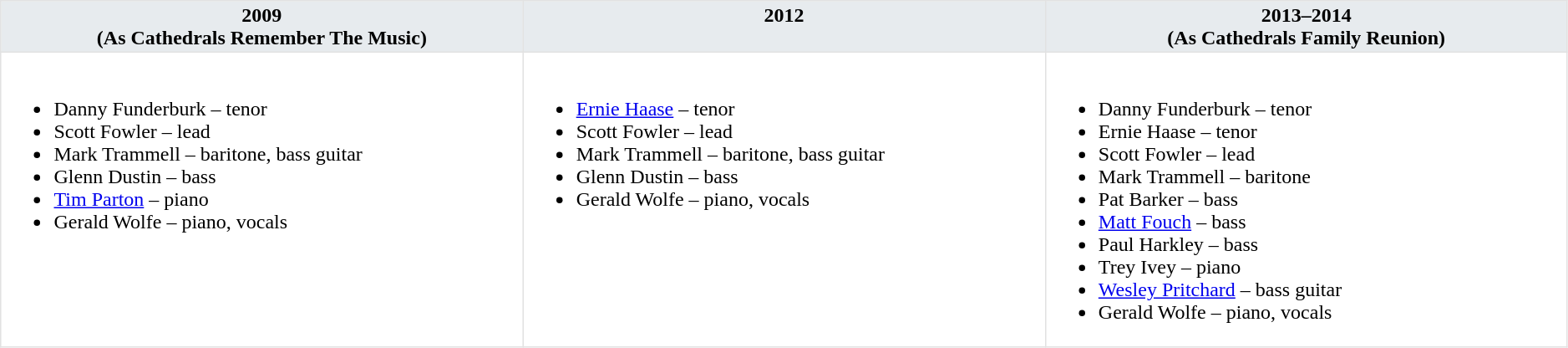<table class="toccolours" style="float: width: 375px; margin: 0 0 1em 1em; border-collapse: collapse; border: 1px solid #E2E2E2;" width="99%" cellspacing="0" cellpadding="2" border="1">
<tr>
<th width="25%" valign="top" bgcolor="#E7EBEE">2009<br>(As Cathedrals Remember The Music)</th>
<th width="25%" valign="top" bgcolor="#E7EBEE">2012</th>
<th width="25%" valign="top" bgcolor="#E7EBEE">2013–2014<br>(As Cathedrals Family Reunion)</th>
</tr>
<tr>
<td valign="top"><br><ul><li>Danny Funderburk – tenor</li><li>Scott Fowler – lead</li><li>Mark Trammell – baritone, bass guitar</li><li>Glenn Dustin – bass</li><li><a href='#'>Tim Parton</a> – piano</li><li>Gerald Wolfe – piano, vocals</li></ul></td>
<td valign="top"><br><ul><li><a href='#'>Ernie Haase</a> – tenor</li><li>Scott Fowler – lead</li><li>Mark Trammell – baritone, bass guitar</li><li>Glenn Dustin – bass</li><li>Gerald Wolfe – piano, vocals</li></ul></td>
<td valign="top"><br><ul><li>Danny Funderburk – tenor</li><li>Ernie Haase – tenor</li><li>Scott Fowler – lead</li><li>Mark Trammell – baritone</li><li>Pat Barker – bass</li><li><a href='#'>Matt Fouch</a> – bass</li><li>Paul Harkley – bass</li><li>Trey Ivey – piano</li><li><a href='#'>Wesley Pritchard</a> – bass guitar</li><li>Gerald Wolfe – piano, vocals</li></ul></td>
</tr>
</table>
